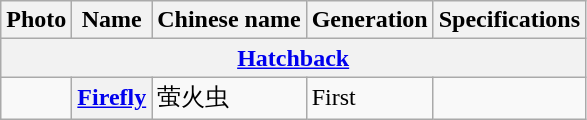<table class="wikitable">
<tr>
<th>Photo</th>
<th>Name</th>
<th>Chinese name</th>
<th>Generation</th>
<th>Specifications</th>
</tr>
<tr>
<th colspan="5"><a href='#'>Hatchback</a></th>
</tr>
<tr>
<td></td>
<th><a href='#'>Firefly</a></th>
<td>萤火虫</td>
<td>First</td>
<td></td>
</tr>
</table>
